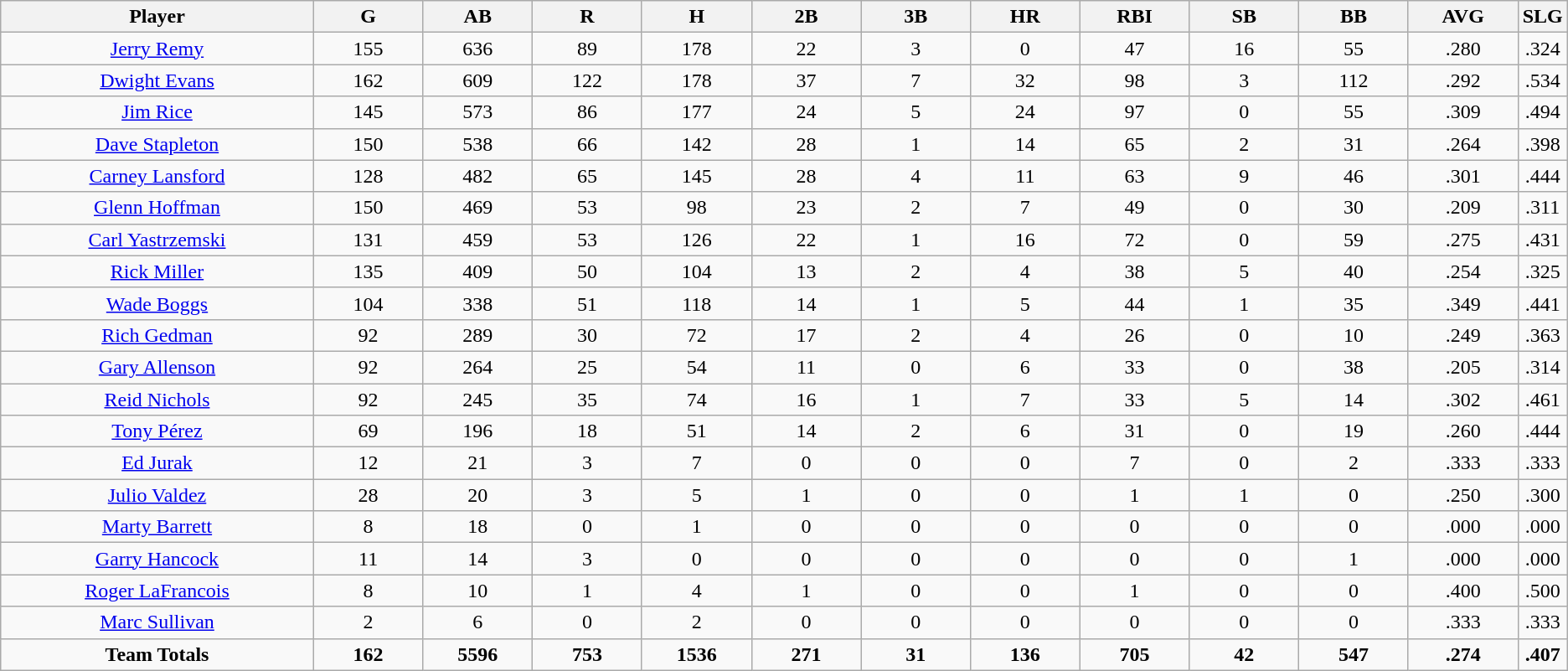<table class=wikitable style="text-align:center">
<tr>
<th bgcolor=#DDDDFF; width="20%">Player</th>
<th bgcolor=#DDDDFF; width="7%">G</th>
<th bgcolor=#DDDDFF; width="7%">AB</th>
<th bgcolor=#DDDDFF; width="7%">R</th>
<th bgcolor=#DDDDFF; width="7%">H</th>
<th bgcolor=#DDDDFF; width="7%">2B</th>
<th bgcolor=#DDDDFF; width="7%">3B</th>
<th bgcolor=#DDDDFF; width="7%">HR</th>
<th bgcolor=#DDDDFF; width="7%">RBI</th>
<th bgcolor=#DDDDFF; width="7%">SB</th>
<th bgcolor=#DDDDFF; width="7%">BB</th>
<th bgcolor=#DDDDFF; width="7%">AVG</th>
<th bgcolor=#DDDDFF; width="7%">SLG</th>
</tr>
<tr>
<td><a href='#'>Jerry Remy</a></td>
<td>155</td>
<td>636</td>
<td>89</td>
<td>178</td>
<td>22</td>
<td>3</td>
<td>0</td>
<td>47</td>
<td>16</td>
<td>55</td>
<td>.280</td>
<td>.324</td>
</tr>
<tr>
<td><a href='#'>Dwight Evans</a></td>
<td>162</td>
<td>609</td>
<td>122</td>
<td>178</td>
<td>37</td>
<td>7</td>
<td>32</td>
<td>98</td>
<td>3</td>
<td>112</td>
<td>.292</td>
<td>.534</td>
</tr>
<tr>
<td><a href='#'>Jim Rice</a></td>
<td>145</td>
<td>573</td>
<td>86</td>
<td>177</td>
<td>24</td>
<td>5</td>
<td>24</td>
<td>97</td>
<td>0</td>
<td>55</td>
<td>.309</td>
<td>.494</td>
</tr>
<tr>
<td><a href='#'>Dave Stapleton</a></td>
<td>150</td>
<td>538</td>
<td>66</td>
<td>142</td>
<td>28</td>
<td>1</td>
<td>14</td>
<td>65</td>
<td>2</td>
<td>31</td>
<td>.264</td>
<td>.398</td>
</tr>
<tr>
<td><a href='#'>Carney Lansford</a></td>
<td>128</td>
<td>482</td>
<td>65</td>
<td>145</td>
<td>28</td>
<td>4</td>
<td>11</td>
<td>63</td>
<td>9</td>
<td>46</td>
<td>.301</td>
<td>.444</td>
</tr>
<tr>
<td><a href='#'>Glenn Hoffman</a></td>
<td>150</td>
<td>469</td>
<td>53</td>
<td>98</td>
<td>23</td>
<td>2</td>
<td>7</td>
<td>49</td>
<td>0</td>
<td>30</td>
<td>.209</td>
<td>.311</td>
</tr>
<tr>
<td><a href='#'>Carl Yastrzemski</a></td>
<td>131</td>
<td>459</td>
<td>53</td>
<td>126</td>
<td>22</td>
<td>1</td>
<td>16</td>
<td>72</td>
<td>0</td>
<td>59</td>
<td>.275</td>
<td>.431</td>
</tr>
<tr>
<td><a href='#'>Rick Miller</a></td>
<td>135</td>
<td>409</td>
<td>50</td>
<td>104</td>
<td>13</td>
<td>2</td>
<td>4</td>
<td>38</td>
<td>5</td>
<td>40</td>
<td>.254</td>
<td>.325</td>
</tr>
<tr>
<td><a href='#'>Wade Boggs</a></td>
<td>104</td>
<td>338</td>
<td>51</td>
<td>118</td>
<td>14</td>
<td>1</td>
<td>5</td>
<td>44</td>
<td>1</td>
<td>35</td>
<td>.349</td>
<td>.441</td>
</tr>
<tr>
<td><a href='#'>Rich Gedman</a></td>
<td>92</td>
<td>289</td>
<td>30</td>
<td>72</td>
<td>17</td>
<td>2</td>
<td>4</td>
<td>26</td>
<td>0</td>
<td>10</td>
<td>.249</td>
<td>.363</td>
</tr>
<tr>
<td><a href='#'>Gary Allenson</a></td>
<td>92</td>
<td>264</td>
<td>25</td>
<td>54</td>
<td>11</td>
<td>0</td>
<td>6</td>
<td>33</td>
<td>0</td>
<td>38</td>
<td>.205</td>
<td>.314</td>
</tr>
<tr>
<td><a href='#'>Reid Nichols</a></td>
<td>92</td>
<td>245</td>
<td>35</td>
<td>74</td>
<td>16</td>
<td>1</td>
<td>7</td>
<td>33</td>
<td>5</td>
<td>14</td>
<td>.302</td>
<td>.461</td>
</tr>
<tr>
<td><a href='#'>Tony Pérez</a></td>
<td>69</td>
<td>196</td>
<td>18</td>
<td>51</td>
<td>14</td>
<td>2</td>
<td>6</td>
<td>31</td>
<td>0</td>
<td>19</td>
<td>.260</td>
<td>.444</td>
</tr>
<tr>
<td><a href='#'>Ed Jurak</a></td>
<td>12</td>
<td>21</td>
<td>3</td>
<td>7</td>
<td>0</td>
<td>0</td>
<td>0</td>
<td>7</td>
<td>0</td>
<td>2</td>
<td>.333</td>
<td>.333</td>
</tr>
<tr>
<td><a href='#'>Julio Valdez</a></td>
<td>28</td>
<td>20</td>
<td>3</td>
<td>5</td>
<td>1</td>
<td>0</td>
<td>0</td>
<td>1</td>
<td>1</td>
<td>0</td>
<td>.250</td>
<td>.300</td>
</tr>
<tr>
<td><a href='#'>Marty Barrett</a></td>
<td>8</td>
<td>18</td>
<td>0</td>
<td>1</td>
<td>0</td>
<td>0</td>
<td>0</td>
<td>0</td>
<td>0</td>
<td>0</td>
<td>.000</td>
<td>.000</td>
</tr>
<tr>
<td><a href='#'>Garry Hancock</a></td>
<td>11</td>
<td>14</td>
<td>3</td>
<td>0</td>
<td>0</td>
<td>0</td>
<td>0</td>
<td>0</td>
<td>0</td>
<td>1</td>
<td>.000</td>
<td>.000</td>
</tr>
<tr>
<td><a href='#'>Roger LaFrancois</a></td>
<td>8</td>
<td>10</td>
<td>1</td>
<td>4</td>
<td>1</td>
<td>0</td>
<td>0</td>
<td>1</td>
<td>0</td>
<td>0</td>
<td>.400</td>
<td>.500</td>
</tr>
<tr>
<td><a href='#'>Marc Sullivan</a></td>
<td>2</td>
<td>6</td>
<td>0</td>
<td>2</td>
<td>0</td>
<td>0</td>
<td>0</td>
<td>0</td>
<td>0</td>
<td>0</td>
<td>.333</td>
<td>.333</td>
</tr>
<tr>
<td><strong>Team Totals</strong></td>
<td><strong>162</strong></td>
<td><strong>5596</strong></td>
<td><strong>753</strong></td>
<td><strong>1536</strong></td>
<td><strong>271</strong></td>
<td><strong>31</strong></td>
<td><strong>136</strong></td>
<td><strong>705</strong></td>
<td><strong>42</strong></td>
<td><strong>547</strong></td>
<td><strong>.274</strong></td>
<td><strong>.407</strong></td>
</tr>
</table>
